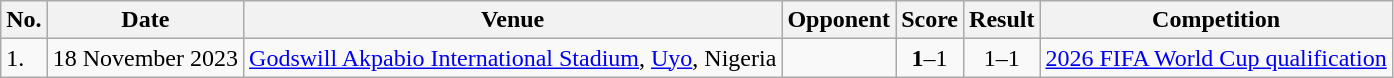<table class="wikitable">
<tr>
<th>No.</th>
<th>Date</th>
<th>Venue</th>
<th>Opponent</th>
<th>Score</th>
<th>Result</th>
<th>Competition</th>
</tr>
<tr>
<td>1.</td>
<td>18 November 2023</td>
<td><a href='#'>Godswill Akpabio International Stadium</a>, <a href='#'>Uyo</a>, Nigeria</td>
<td></td>
<td align=center><strong>1</strong>–1</td>
<td align=center>1–1</td>
<td><a href='#'>2026 FIFA World Cup qualification</a></td>
</tr>
</table>
